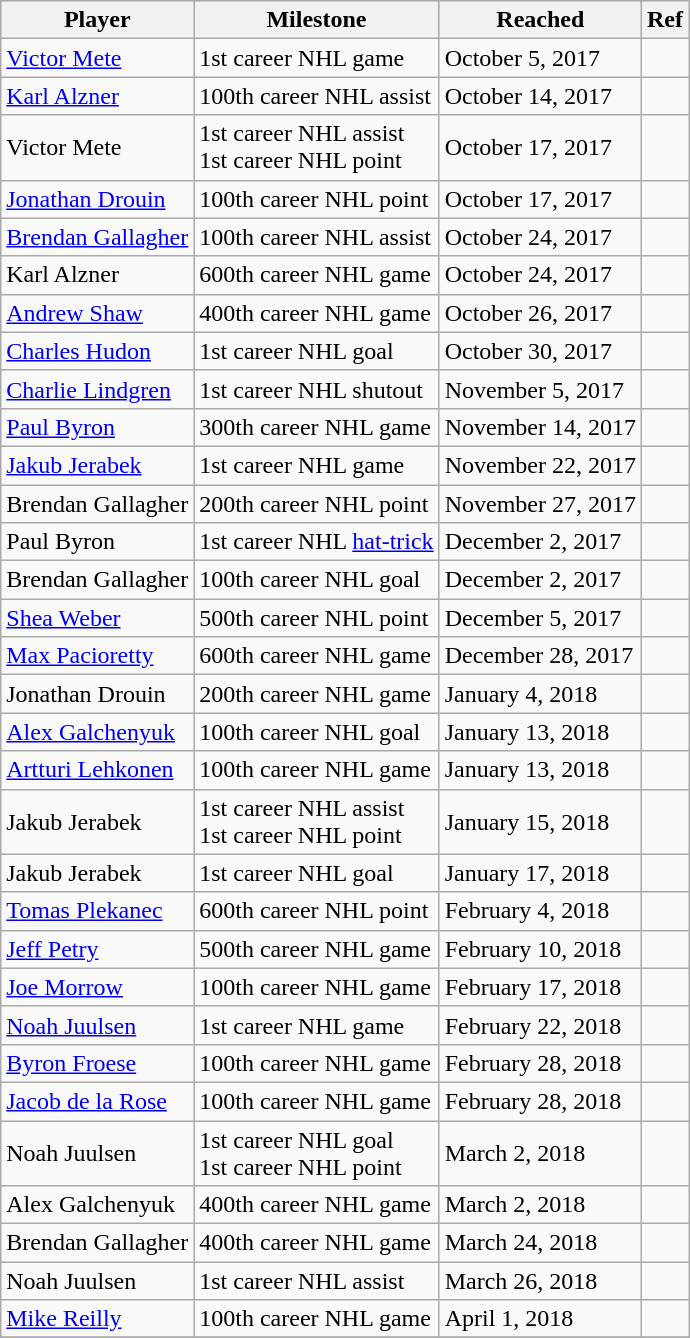<table class="wikitable" style="width:auto;">
<tr style="background:#ddd;">
<th>Player</th>
<th>Milestone</th>
<th>Reached</th>
<th>Ref</th>
</tr>
<tr>
<td><a href='#'>Victor Mete</a></td>
<td>1st career NHL game</td>
<td>October 5, 2017</td>
<td></td>
</tr>
<tr>
<td><a href='#'>Karl Alzner</a></td>
<td>100th career NHL assist</td>
<td>October 14, 2017</td>
<td></td>
</tr>
<tr>
<td>Victor Mete</td>
<td>1st career NHL assist<br>1st career NHL point</td>
<td>October 17, 2017</td>
<td></td>
</tr>
<tr>
<td><a href='#'>Jonathan Drouin</a></td>
<td>100th career NHL point</td>
<td>October 17, 2017</td>
<td></td>
</tr>
<tr>
<td><a href='#'>Brendan Gallagher</a></td>
<td>100th career NHL assist</td>
<td>October 24, 2017</td>
<td></td>
</tr>
<tr>
<td>Karl Alzner</td>
<td>600th career NHL game</td>
<td>October 24, 2017</td>
<td></td>
</tr>
<tr>
<td><a href='#'>Andrew Shaw</a></td>
<td>400th career NHL game</td>
<td>October 26, 2017</td>
<td></td>
</tr>
<tr>
<td><a href='#'>Charles Hudon</a></td>
<td>1st career NHL goal</td>
<td>October 30, 2017</td>
<td></td>
</tr>
<tr>
<td><a href='#'>Charlie Lindgren</a></td>
<td>1st career NHL shutout</td>
<td>November 5, 2017</td>
<td></td>
</tr>
<tr>
<td><a href='#'>Paul Byron</a></td>
<td>300th career NHL game</td>
<td>November 14, 2017</td>
<td></td>
</tr>
<tr>
<td><a href='#'>Jakub Jerabek</a></td>
<td>1st career NHL game</td>
<td>November 22, 2017</td>
<td></td>
</tr>
<tr>
<td>Brendan Gallagher</td>
<td>200th career NHL point</td>
<td>November 27, 2017</td>
<td></td>
</tr>
<tr>
<td>Paul Byron</td>
<td>1st career NHL <a href='#'>hat-trick</a></td>
<td>December 2, 2017</td>
<td></td>
</tr>
<tr>
<td>Brendan Gallagher</td>
<td>100th career NHL goal</td>
<td>December 2, 2017</td>
<td></td>
</tr>
<tr>
<td><a href='#'>Shea Weber</a></td>
<td>500th career NHL point</td>
<td>December 5, 2017</td>
<td></td>
</tr>
<tr>
<td><a href='#'>Max Pacioretty</a></td>
<td>600th career NHL game</td>
<td>December 28, 2017</td>
<td></td>
</tr>
<tr>
<td>Jonathan Drouin</td>
<td>200th career NHL game</td>
<td>January 4, 2018</td>
<td></td>
</tr>
<tr>
<td><a href='#'>Alex Galchenyuk</a></td>
<td>100th career NHL goal</td>
<td>January 13, 2018</td>
<td></td>
</tr>
<tr>
<td><a href='#'>Artturi Lehkonen</a></td>
<td>100th career NHL game</td>
<td>January 13, 2018</td>
<td></td>
</tr>
<tr>
<td>Jakub Jerabek</td>
<td>1st career NHL assist<br>1st career NHL point</td>
<td>January 15, 2018</td>
<td></td>
</tr>
<tr>
<td>Jakub Jerabek</td>
<td>1st career NHL goal</td>
<td>January 17, 2018</td>
<td></td>
</tr>
<tr>
<td><a href='#'>Tomas Plekanec</a></td>
<td>600th career NHL point</td>
<td>February 4, 2018</td>
<td></td>
</tr>
<tr>
<td><a href='#'>Jeff Petry</a></td>
<td>500th career NHL game</td>
<td>February 10, 2018</td>
<td></td>
</tr>
<tr>
<td><a href='#'>Joe Morrow</a></td>
<td>100th career NHL game</td>
<td>February 17, 2018</td>
<td></td>
</tr>
<tr>
<td><a href='#'>Noah Juulsen</a></td>
<td>1st career NHL game</td>
<td>February 22, 2018</td>
<td></td>
</tr>
<tr>
<td><a href='#'>Byron Froese</a></td>
<td>100th career NHL game</td>
<td>February 28, 2018</td>
<td></td>
</tr>
<tr>
<td><a href='#'>Jacob de la Rose</a></td>
<td>100th career NHL game</td>
<td>February 28, 2018</td>
<td></td>
</tr>
<tr>
<td>Noah Juulsen</td>
<td>1st career NHL goal<br>1st career NHL point</td>
<td>March 2, 2018</td>
<td></td>
</tr>
<tr>
<td>Alex Galchenyuk</td>
<td>400th career NHL game</td>
<td>March 2, 2018</td>
<td></td>
</tr>
<tr>
<td>Brendan Gallagher</td>
<td>400th career NHL game</td>
<td>March 24, 2018</td>
<td></td>
</tr>
<tr>
<td>Noah Juulsen</td>
<td>1st career NHL assist</td>
<td>March 26, 2018</td>
<td></td>
</tr>
<tr>
<td><a href='#'>Mike Reilly</a></td>
<td>100th career NHL game</td>
<td>April 1, 2018</td>
<td></td>
</tr>
<tr>
</tr>
</table>
